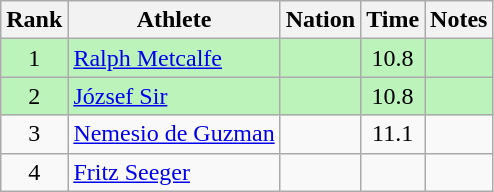<table class="wikitable sortable" style="text-align:center">
<tr>
<th>Rank</th>
<th>Athlete</th>
<th>Nation</th>
<th>Time</th>
<th>Notes</th>
</tr>
<tr bgcolor=bbf3bb>
<td>1</td>
<td align=left><a href='#'>Ralph Metcalfe</a></td>
<td align=left></td>
<td>10.8</td>
<td></td>
</tr>
<tr bgcolor=bbf3bb>
<td>2</td>
<td align=left><a href='#'>József Sir</a></td>
<td align=left></td>
<td>10.8</td>
<td></td>
</tr>
<tr>
<td>3</td>
<td align=left><a href='#'>Nemesio de Guzman</a></td>
<td align=left></td>
<td>11.1</td>
<td></td>
</tr>
<tr>
<td>4</td>
<td align=left><a href='#'>Fritz Seeger</a></td>
<td align=left></td>
<td></td>
<td></td>
</tr>
</table>
